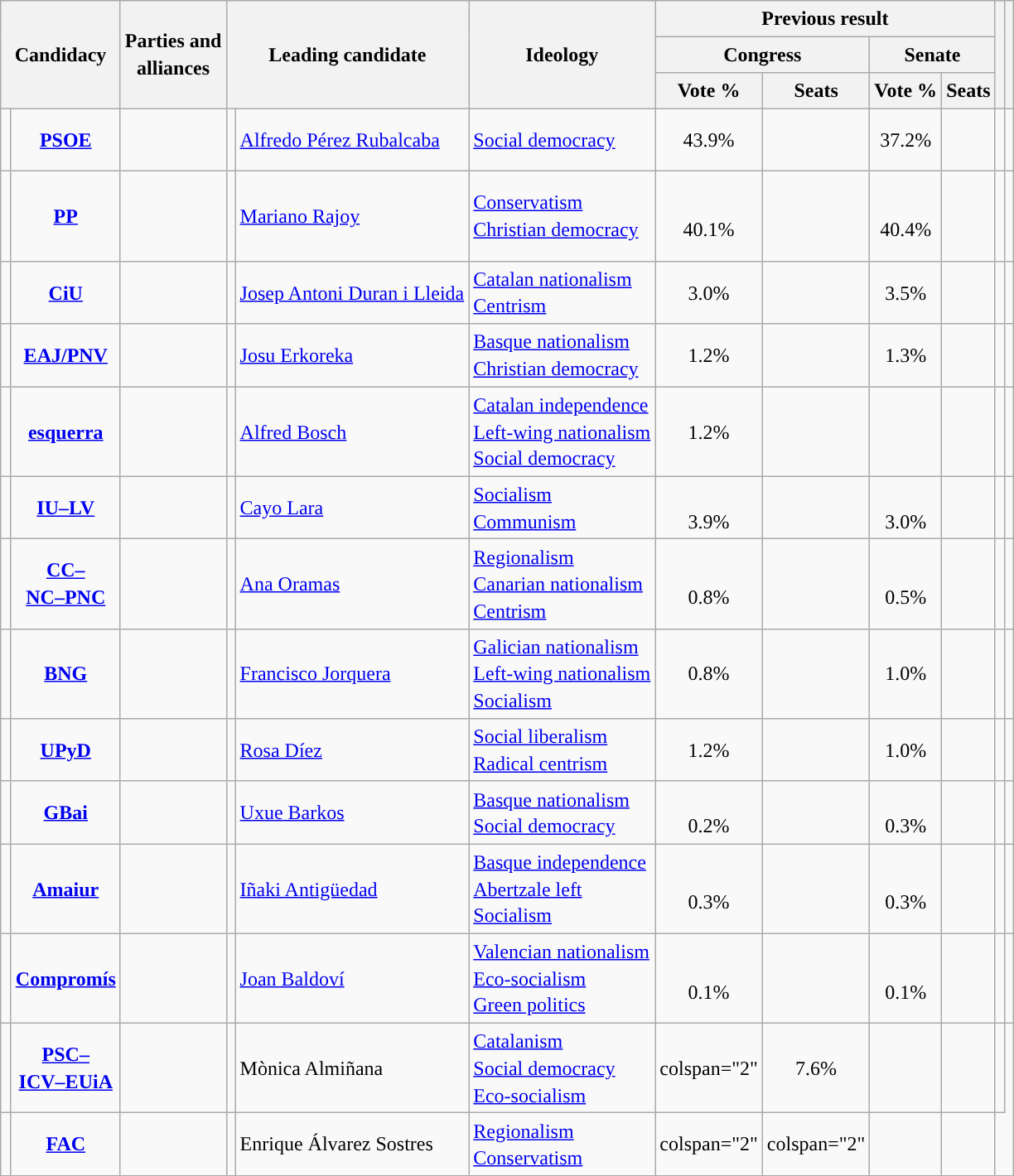<table class="wikitable" style="line-height:1.35em; text-align:left;">
<tr>
<th colspan="2" rowspan="3">Candidacy</th>
<th rowspan="3">Parties and<br>alliances</th>
<th colspan="2" rowspan="3">Leading candidate</th>
<th rowspan="3">Ideology</th>
<th colspan="4">Previous result</th>
<th rowspan="3"></th>
<th rowspan="3"></th>
</tr>
<tr>
<th colspan="2">Congress</th>
<th colspan="2">Senate</th>
</tr>
<tr>
<th>Vote %</th>
<th>Seats</th>
<th>Vote %</th>
<th>Seats</th>
</tr>
<tr>
<td width="1" style="color:inherit;background:"></td>
<td align="center"><strong><a href='#'>PSOE</a></strong></td>
<td></td>
<td></td>
<td><a href='#'>Alfredo Pérez Rubalcaba</a></td>
<td><a href='#'>Social democracy</a></td>
<td align="center">43.9%</td>
<td></td>
<td align="center">37.2%</td>
<td></td>
<td></td>
<td><br><br></td>
</tr>
<tr>
<td style="color:inherit;background:"></td>
<td align="center"><strong><a href='#'>PP</a></strong></td>
<td></td>
<td></td>
<td><a href='#'>Mariano Rajoy</a></td>
<td><a href='#'>Conservatism</a><br><a href='#'>Christian democracy</a></td>
<td align="center"><br>40.1%<br></td>
<td></td>
<td align="center"><br>40.4%<br></td>
<td></td>
<td></td>
<td><br><br><br></td>
</tr>
<tr>
<td style="color:inherit;background:"></td>
<td align="center"><strong><a href='#'>CiU</a></strong></td>
<td></td>
<td></td>
<td><a href='#'>Josep Antoni Duran i Lleida</a></td>
<td><a href='#'>Catalan nationalism</a><br><a href='#'>Centrism</a></td>
<td align="center">3.0%</td>
<td></td>
<td align="center">3.5%</td>
<td></td>
<td></td>
<td></td>
</tr>
<tr>
<td style="color:inherit;background:"></td>
<td align="center"><strong><a href='#'>EAJ/PNV</a></strong></td>
<td></td>
<td></td>
<td><a href='#'>Josu Erkoreka</a></td>
<td><a href='#'>Basque nationalism</a><br><a href='#'>Christian democracy</a></td>
<td align="center">1.2%</td>
<td></td>
<td align="center">1.3%</td>
<td></td>
<td></td>
<td></td>
</tr>
<tr>
<td style="color:inherit;background:"></td>
<td align="center"><strong><a href='#'>esquerra</a></strong></td>
<td></td>
<td></td>
<td><a href='#'>Alfred Bosch</a></td>
<td><a href='#'>Catalan independence</a><br><a href='#'>Left-wing nationalism</a><br><a href='#'>Social democracy</a></td>
<td align="center">1.2%</td>
<td></td>
<td align="center"></td>
<td></td>
<td></td>
<td></td>
</tr>
<tr>
<td style="color:inherit;background:"></td>
<td align="center"><strong><a href='#'>IU–LV</a></strong></td>
<td></td>
<td></td>
<td><a href='#'>Cayo Lara</a></td>
<td><a href='#'>Socialism</a><br><a href='#'>Communism</a></td>
<td align="center"><br>3.9%<br></td>
<td></td>
<td align="center"><br>3.0%<br></td>
<td></td>
<td></td>
<td><br></td>
</tr>
<tr>
<td style="color:inherit;background:"></td>
<td align="center"><strong><a href='#'>CC–<br>NC–PNC</a></strong></td>
<td></td>
<td></td>
<td><a href='#'>Ana Oramas</a></td>
<td><a href='#'>Regionalism</a><br><a href='#'>Canarian nationalism</a><br><a href='#'>Centrism</a></td>
<td align="center"><br>0.8%<br></td>
<td></td>
<td align="center"><br>0.5%<br></td>
<td></td>
<td></td>
<td><br></td>
</tr>
<tr>
<td style="color:inherit;background:"></td>
<td align="center"><strong><a href='#'>BNG</a></strong></td>
<td></td>
<td></td>
<td><a href='#'>Francisco Jorquera</a></td>
<td><a href='#'>Galician nationalism</a><br><a href='#'>Left-wing nationalism</a><br><a href='#'>Socialism</a></td>
<td align="center">0.8%</td>
<td></td>
<td align="center">1.0%</td>
<td></td>
<td></td>
<td></td>
</tr>
<tr>
<td style="color:inherit;background:"></td>
<td align="center"><strong><a href='#'>UPyD</a></strong></td>
<td></td>
<td></td>
<td><a href='#'>Rosa Díez</a></td>
<td><a href='#'>Social liberalism</a><br><a href='#'>Radical centrism</a></td>
<td align="center">1.2%</td>
<td></td>
<td align="center">1.0%</td>
<td></td>
<td></td>
<td></td>
</tr>
<tr>
<td style="color:inherit;background:"></td>
<td align="center"><strong><a href='#'>GBai</a></strong></td>
<td></td>
<td></td>
<td><a href='#'>Uxue Barkos</a></td>
<td><a href='#'>Basque nationalism</a><br><a href='#'>Social democracy</a></td>
<td align="center"><br>0.2%<br></td>
<td></td>
<td align="center"><br>0.3%<br></td>
<td></td>
<td></td>
<td></td>
</tr>
<tr>
<td style="color:inherit;background:"></td>
<td align="center"><strong><a href='#'>Amaiur</a></strong></td>
<td></td>
<td></td>
<td><a href='#'>Iñaki Antigüedad</a></td>
<td><a href='#'>Basque independence</a><br><a href='#'>Abertzale left</a><br><a href='#'>Socialism</a></td>
<td align="center"><br>0.3%<br></td>
<td></td>
<td align="center"><br>0.3%<br></td>
<td></td>
<td></td>
<td></td>
</tr>
<tr>
<td style="color:inherit;background:"></td>
<td align="center"><strong><a href='#'>Compromís</a></strong></td>
<td></td>
<td></td>
<td><a href='#'>Joan Baldoví</a></td>
<td><a href='#'>Valencian nationalism</a><br><a href='#'>Eco-socialism</a><br><a href='#'>Green politics</a></td>
<td align="center"><br>0.1%<br></td>
<td></td>
<td align="center"><br>0.1%<br></td>
<td></td>
<td></td>
<td></td>
</tr>
<tr>
<td style="color:inherit;background:"></td>
<td align="center"><strong><a href='#'>PSC–<br>ICV–EUiA</a></strong></td>
<td></td>
<td></td>
<td>Mònica Almiñana</td>
<td><a href='#'>Catalanism</a><br><a href='#'>Social democracy</a><br><a href='#'>Eco-socialism</a></td>
<td>colspan="2" </td>
<td align="center">7.6%</td>
<td></td>
<td></td>
<td><br></td>
</tr>
<tr>
<td style="color:inherit;background:"></td>
<td align="center"><strong><a href='#'>FAC</a></strong></td>
<td></td>
<td></td>
<td>Enrique Álvarez Sostres</td>
<td><a href='#'>Regionalism</a><br><a href='#'>Conservatism</a></td>
<td>colspan="2" </td>
<td>colspan="2" </td>
<td></td>
<td></td>
</tr>
</table>
